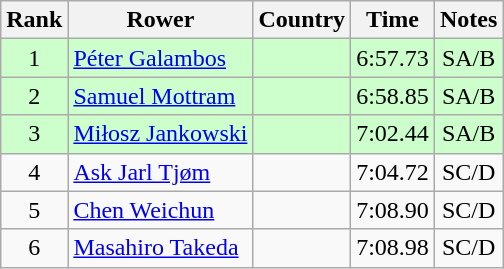<table class="wikitable" style="text-align:center">
<tr>
<th>Rank</th>
<th>Rower</th>
<th>Country</th>
<th>Time</th>
<th>Notes</th>
</tr>
<tr bgcolor=ccffcc>
<td>1</td>
<td align="left"><a href='#'>Péter Galambos</a></td>
<td align="left"></td>
<td>6:57.73</td>
<td>SA/B</td>
</tr>
<tr bgcolor=ccffcc>
<td>2</td>
<td align="left"><a href='#'>Samuel Mottram</a></td>
<td align="left"></td>
<td>6:58.85</td>
<td>SA/B</td>
</tr>
<tr bgcolor=ccffcc>
<td>3</td>
<td align="left"><a href='#'>Miłosz Jankowski</a></td>
<td align="left"></td>
<td>7:02.44</td>
<td>SA/B</td>
</tr>
<tr>
<td>4</td>
<td align="left"><a href='#'>Ask Jarl Tjøm</a></td>
<td align="left"></td>
<td>7:04.72</td>
<td>SC/D</td>
</tr>
<tr>
<td>5</td>
<td align="left"><a href='#'>Chen Weichun</a></td>
<td align="left"></td>
<td>7:08.90</td>
<td>SC/D</td>
</tr>
<tr>
<td>6</td>
<td align="left"><a href='#'>Masahiro Takeda</a></td>
<td align="left"></td>
<td>7:08.98</td>
<td>SC/D</td>
</tr>
</table>
